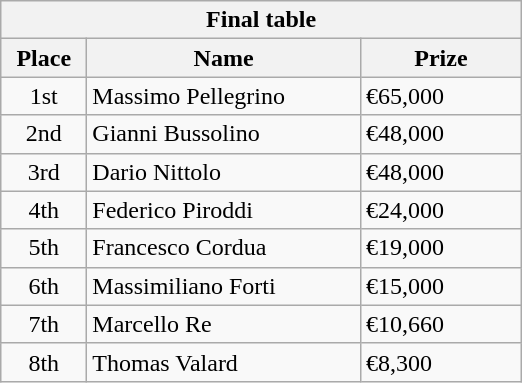<table class="wikitable">
<tr>
<th colspan="3">Final table</th>
</tr>
<tr>
<th style="width:50px;">Place</th>
<th style="width:175px;">Name</th>
<th style="width:100px;">Prize</th>
</tr>
<tr>
<td style="text-align:center;">1st</td>
<td> Massimo Pellegrino</td>
<td>€65,000</td>
</tr>
<tr>
<td style="text-align:center;">2nd</td>
<td> Gianni Bussolino</td>
<td>€48,000</td>
</tr>
<tr>
<td style="text-align:center;">3rd</td>
<td> Dario Nittolo</td>
<td>€48,000</td>
</tr>
<tr>
<td style="text-align:center;">4th</td>
<td> Federico Piroddi</td>
<td>€24,000</td>
</tr>
<tr>
<td style="text-align:center;">5th</td>
<td> Francesco Cordua</td>
<td>€19,000</td>
</tr>
<tr>
<td style="text-align:center;">6th</td>
<td> Massimiliano Forti</td>
<td>€15,000</td>
</tr>
<tr>
<td style="text-align:center;">7th</td>
<td> Marcello Re</td>
<td>€10,660</td>
</tr>
<tr>
<td style="text-align:center;">8th</td>
<td> Thomas Valard</td>
<td>€8,300</td>
</tr>
</table>
